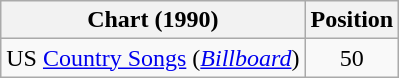<table class="wikitable sortable">
<tr>
<th scope="col">Chart (1990)</th>
<th scope="col">Position</th>
</tr>
<tr>
<td>US <a href='#'>Country Songs</a> (<em><a href='#'>Billboard</a></em>)</td>
<td align="center">50</td>
</tr>
</table>
